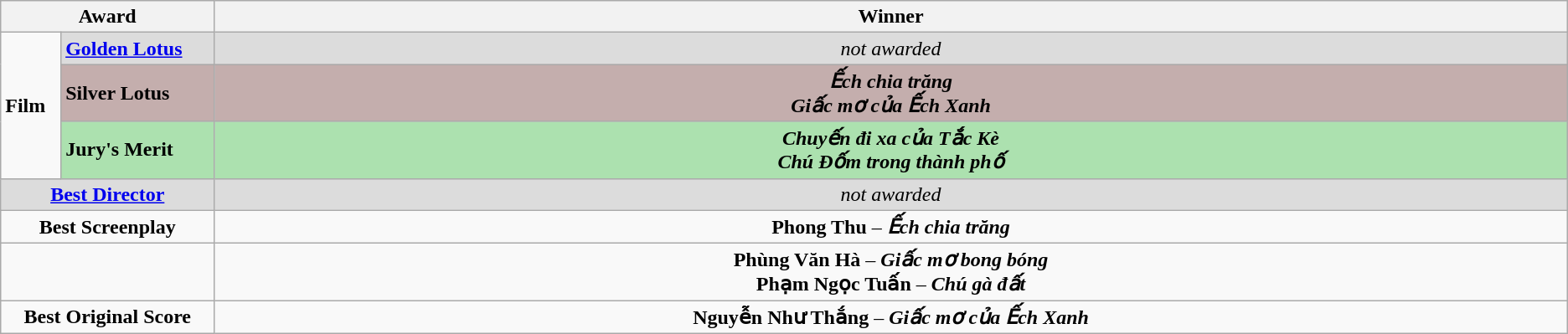<table class=wikitable>
<tr>
<th width="12%" colspan="2">Award</th>
<th width="76%">Winner</th>
</tr>
<tr>
<td rowspan="3"><strong>Film</strong></td>
<td style="background:#DCDCDC"><strong><a href='#'>Golden Lotus</a></strong></td>
<td style="background:#DCDCDC" align=center><em>not awarded</em></td>
</tr>
<tr>
<td style="background:#C4AEAD"><strong>Silver Lotus</strong></td>
<td style="background:#C4AEAD" align=center><strong><em>Ếch chia trăng</em></strong><br><strong><em>Giấc mơ của Ếch Xanh</em></strong></td>
</tr>
<tr>
<td style="background:#ACE1AF"><strong>Jury's Merit</strong></td>
<td style="background:#ACE1AF" align=center><strong><em>Chuyến đi xa của Tắc Kè</em></strong><br><strong><em>Chú Đốm trong thành phố</em></strong></td>
</tr>
<tr>
<td colspan="2" align=center style="background:#DCDCDC"><strong><a href='#'>Best Director</a></strong></td>
<td align=center style="background:#DCDCDC"><em>not awarded</em></td>
</tr>
<tr>
<td colspan="2" align=center><strong>Best Screenplay</strong></td>
<td align=center><strong>Phong Thu</strong> – <strong><em>Ếch chia trăng</em></strong></td>
</tr>
<tr>
<td colspan="2" align=center><strong></strong></td>
<td align=center><strong>Phùng Văn Hà</strong> – <strong><em>Giấc mơ bong bóng</em></strong><br><strong>Phạm Ngọc Tuấn</strong> – <strong><em>Chú gà đất</em></strong></td>
</tr>
<tr>
<td colspan="2" align=center><strong>Best Original Score</strong></td>
<td align=center><strong>Nguyễn Như Thắng</strong> – <strong><em>Giấc mơ của Ếch Xanh</em></strong></td>
</tr>
</table>
